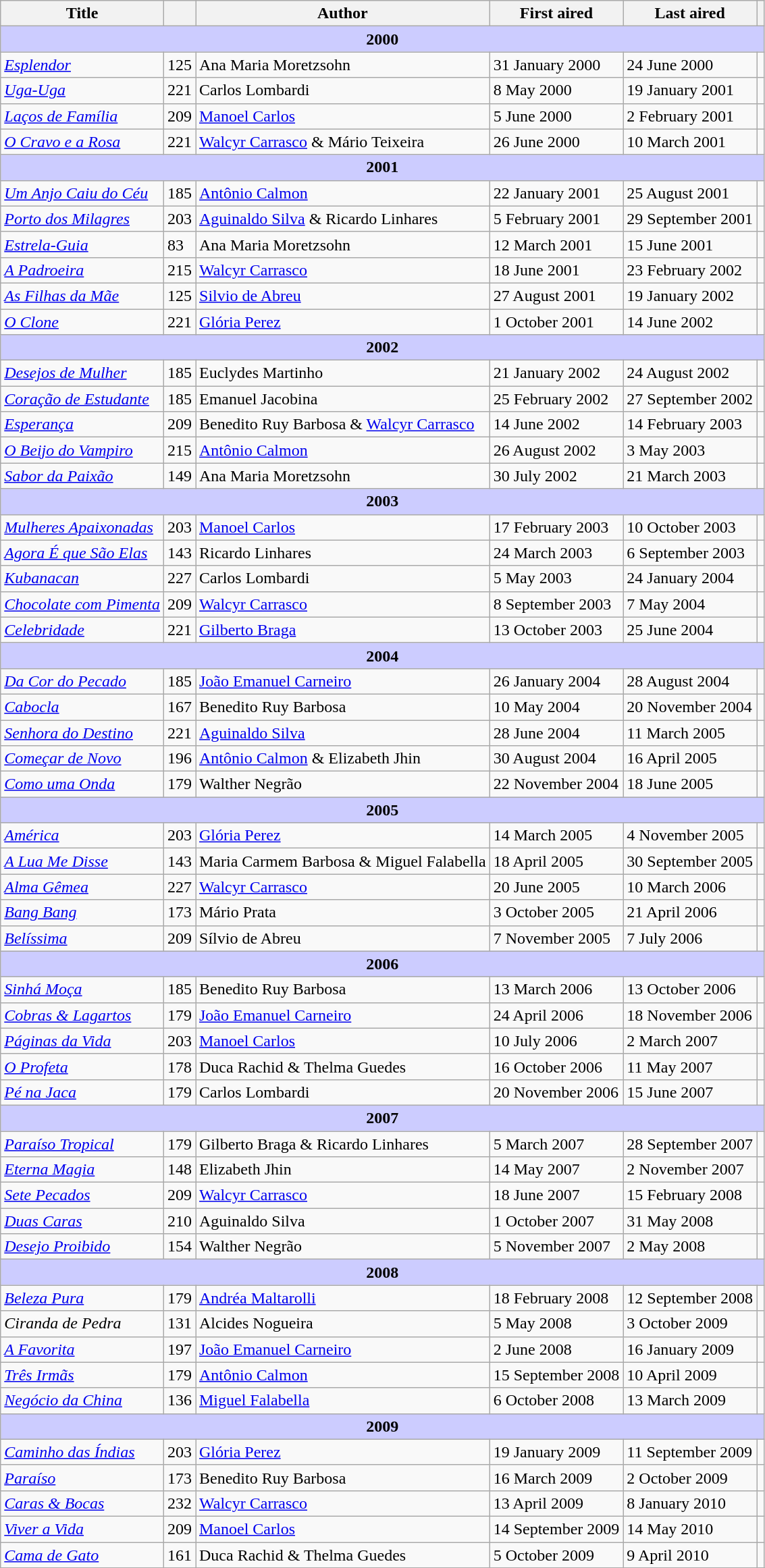<table class="wikitable sortable">
<tr>
<th>Title</th>
<th></th>
<th>Author</th>
<th>First aired</th>
<th>Last aired</th>
<th></th>
</tr>
<tr>
<th data-sort-value="zzz" colspan="6" style="background:#ccccff;">2000</th>
</tr>
<tr>
<td><em><a href='#'>Esplendor</a></em></td>
<td>125</td>
<td>Ana Maria Moretzsohn</td>
<td>31 January 2000</td>
<td>24 June 2000</td>
<td></td>
</tr>
<tr>
<td><em><a href='#'>Uga-Uga</a></em></td>
<td>221</td>
<td>Carlos Lombardi</td>
<td>8 May 2000</td>
<td>19 January 2001</td>
<td></td>
</tr>
<tr>
<td><em><a href='#'>Laços de Família</a></em></td>
<td>209</td>
<td><a href='#'>Manoel Carlos</a></td>
<td>5 June 2000</td>
<td>2 February 2001</td>
<td></td>
</tr>
<tr>
<td><em><a href='#'>O Cravo e a Rosa</a></em></td>
<td>221</td>
<td><a href='#'>Walcyr Carrasco</a> & Mário Teixeira</td>
<td>26 June 2000</td>
<td>10 March 2001</td>
<td></td>
</tr>
<tr>
<th data-sort-value="zzz" colspan="6" style="background:#ccccff;">2001</th>
</tr>
<tr>
<td><em><a href='#'>Um Anjo Caiu do Céu</a></em></td>
<td>185</td>
<td><a href='#'>Antônio Calmon</a></td>
<td>22 January 2001</td>
<td>25 August 2001</td>
<td></td>
</tr>
<tr>
<td><em><a href='#'>Porto dos Milagres</a></em></td>
<td>203</td>
<td><a href='#'>Aguinaldo Silva</a> & Ricardo Linhares</td>
<td>5 February 2001</td>
<td>29 September 2001</td>
<td></td>
</tr>
<tr>
<td><em><a href='#'>Estrela-Guia</a></em></td>
<td>83</td>
<td>Ana Maria Moretzsohn</td>
<td>12 March 2001</td>
<td>15 June 2001</td>
<td></td>
</tr>
<tr>
<td><em><a href='#'>A Padroeira</a></em></td>
<td>215</td>
<td><a href='#'>Walcyr Carrasco</a></td>
<td>18 June 2001</td>
<td>23 February 2002</td>
<td></td>
</tr>
<tr>
<td><em><a href='#'>As Filhas da Mãe</a></em></td>
<td>125</td>
<td><a href='#'>Silvio de Abreu</a></td>
<td>27 August 2001</td>
<td>19 January 2002</td>
<td></td>
</tr>
<tr>
<td><em><a href='#'>O Clone</a></em></td>
<td>221</td>
<td><a href='#'>Glória Perez</a></td>
<td>1 October 2001</td>
<td>14 June 2002</td>
<td></td>
</tr>
<tr>
<th data-sort-value="zzz" colspan="6" style="background:#ccccff;">2002</th>
</tr>
<tr>
<td><em><a href='#'>Desejos de Mulher</a></em></td>
<td>185</td>
<td>Euclydes Martinho</td>
<td>21 January 2002</td>
<td>24 August 2002</td>
<td></td>
</tr>
<tr>
<td><em><a href='#'>Coração de Estudante</a></em></td>
<td>185</td>
<td>Emanuel Jacobina</td>
<td>25 February 2002</td>
<td>27 September 2002</td>
<td></td>
</tr>
<tr>
<td><em><a href='#'>Esperança</a></em></td>
<td>209</td>
<td>Benedito Ruy Barbosa & <a href='#'>Walcyr Carrasco</a></td>
<td>14 June 2002</td>
<td>14 February 2003</td>
<td></td>
</tr>
<tr>
<td><em><a href='#'>O Beijo do Vampiro</a></em></td>
<td>215</td>
<td><a href='#'>Antônio Calmon</a></td>
<td>26 August 2002</td>
<td>3 May 2003</td>
<td></td>
</tr>
<tr>
<td><em><a href='#'>Sabor da Paixão</a></em></td>
<td>149</td>
<td>Ana Maria Moretzsohn</td>
<td>30 July 2002</td>
<td>21 March 2003</td>
<td></td>
</tr>
<tr>
<th data-sort-value="zzz" colspan="6" style="background:#ccccff;">2003</th>
</tr>
<tr>
<td><em><a href='#'>Mulheres Apaixonadas</a></em></td>
<td>203</td>
<td><a href='#'>Manoel Carlos</a></td>
<td>17 February 2003</td>
<td>10 October 2003</td>
<td></td>
</tr>
<tr>
<td><em><a href='#'>Agora É que São Elas</a></em></td>
<td>143</td>
<td>Ricardo Linhares</td>
<td>24 March 2003</td>
<td>6 September 2003</td>
<td></td>
</tr>
<tr>
<td><em><a href='#'>Kubanacan</a></em></td>
<td>227</td>
<td>Carlos Lombardi</td>
<td>5 May 2003</td>
<td>24 January 2004</td>
<td></td>
</tr>
<tr>
<td><em><a href='#'>Chocolate com Pimenta</a></em></td>
<td>209</td>
<td><a href='#'>Walcyr Carrasco</a></td>
<td>8 September 2003</td>
<td>7 May 2004</td>
<td></td>
</tr>
<tr>
<td><em><a href='#'>Celebridade</a></em></td>
<td>221</td>
<td><a href='#'>Gilberto Braga</a></td>
<td>13 October 2003</td>
<td>25 June 2004</td>
<td></td>
</tr>
<tr>
<th data-sort-value="zzz" colspan="6" style="background:#ccccff;">2004</th>
</tr>
<tr>
<td><em><a href='#'>Da Cor do Pecado</a></em></td>
<td>185</td>
<td><a href='#'>João Emanuel Carneiro</a></td>
<td>26 January 2004</td>
<td>28 August 2004</td>
<td></td>
</tr>
<tr>
<td><em><a href='#'>Cabocla</a></em></td>
<td>167</td>
<td>Benedito Ruy Barbosa</td>
<td>10 May 2004</td>
<td>20 November 2004</td>
<td></td>
</tr>
<tr>
<td><em><a href='#'>Senhora do Destino</a></em></td>
<td>221</td>
<td><a href='#'>Aguinaldo Silva</a></td>
<td>28 June 2004</td>
<td>11 March 2005</td>
<td></td>
</tr>
<tr>
<td><em><a href='#'>Começar de Novo</a></em></td>
<td>196</td>
<td><a href='#'>Antônio Calmon</a> & Elizabeth Jhin</td>
<td>30 August 2004</td>
<td>16 April 2005</td>
<td></td>
</tr>
<tr>
<td><em><a href='#'>Como uma Onda</a></em></td>
<td>179</td>
<td>Walther Negrão</td>
<td>22 November 2004</td>
<td>18 June 2005</td>
<td></td>
</tr>
<tr>
<th data-sort-value="zzz" colspan="6" style="background:#ccccff;">2005</th>
</tr>
<tr>
<td><em> <a href='#'>América</a></em></td>
<td>203</td>
<td><a href='#'>Glória Perez</a></td>
<td>14 March 2005</td>
<td>4 November 2005</td>
<td></td>
</tr>
<tr>
<td><em><a href='#'>A Lua Me Disse</a></em></td>
<td>143</td>
<td>Maria Carmem Barbosa & Miguel Falabella</td>
<td>18 April 2005</td>
<td>30 September 2005</td>
<td></td>
</tr>
<tr>
<td><em><a href='#'>Alma Gêmea</a></em></td>
<td>227</td>
<td><a href='#'>Walcyr Carrasco</a></td>
<td>20 June 2005</td>
<td>10 March 2006</td>
<td></td>
</tr>
<tr>
<td><em><a href='#'>Bang Bang</a></em></td>
<td>173</td>
<td>Mário Prata</td>
<td>3 October 2005</td>
<td>21 April 2006</td>
<td></td>
</tr>
<tr>
<td><em><a href='#'>Belíssima</a></em></td>
<td>209</td>
<td>Sílvio de Abreu</td>
<td>7 November 2005</td>
<td>7 July 2006</td>
<td></td>
</tr>
<tr>
<th data-sort-value="zzz" colspan="6" style="background:#ccccff;">2006</th>
</tr>
<tr>
<td><em><a href='#'>Sinhá Moça</a></em></td>
<td>185</td>
<td>Benedito Ruy Barbosa</td>
<td>13 March 2006</td>
<td>13 October 2006</td>
<td></td>
</tr>
<tr>
<td><em><a href='#'>Cobras & Lagartos</a></em></td>
<td>179</td>
<td><a href='#'>João Emanuel Carneiro</a></td>
<td>24 April 2006</td>
<td>18 November 2006</td>
<td></td>
</tr>
<tr>
<td><em><a href='#'>Páginas da Vida</a></em></td>
<td>203</td>
<td><a href='#'>Manoel Carlos</a></td>
<td>10 July 2006</td>
<td>2 March 2007</td>
<td></td>
</tr>
<tr>
<td><em><a href='#'>O Profeta</a></em></td>
<td>178</td>
<td>Duca Rachid & Thelma Guedes</td>
<td>16 October 2006</td>
<td>11 May 2007</td>
<td></td>
</tr>
<tr>
<td><em><a href='#'>Pé na Jaca</a></em></td>
<td>179</td>
<td>Carlos Lombardi</td>
<td>20 November 2006</td>
<td>15 June 2007</td>
<td></td>
</tr>
<tr>
<th data-sort-value="zzz" colspan="6" style="background:#ccccff;">2007</th>
</tr>
<tr>
<td><em><a href='#'>Paraíso Tropical</a></em></td>
<td>179</td>
<td>Gilberto Braga & Ricardo Linhares</td>
<td>5 March 2007</td>
<td>28 September 2007</td>
<td></td>
</tr>
<tr>
<td><em><a href='#'>Eterna Magia</a></em></td>
<td>148</td>
<td>Elizabeth Jhin</td>
<td>14 May 2007</td>
<td>2 November 2007</td>
<td></td>
</tr>
<tr>
<td><em><a href='#'>Sete Pecados</a></em></td>
<td>209</td>
<td><a href='#'>Walcyr Carrasco</a></td>
<td>18 June 2007</td>
<td>15 February 2008</td>
<td></td>
</tr>
<tr>
<td><em><a href='#'>Duas Caras</a></em></td>
<td>210</td>
<td>Aguinaldo Silva</td>
<td>1 October 2007</td>
<td>31 May 2008</td>
<td></td>
</tr>
<tr>
<td><em><a href='#'>Desejo Proibido</a></em></td>
<td>154</td>
<td>Walther Negrão</td>
<td>5 November 2007</td>
<td>2 May 2008</td>
<td></td>
</tr>
<tr>
<th data-sort-value="zzz" colspan="6" style="background:#ccccff;">2008</th>
</tr>
<tr>
<td><em><a href='#'>Beleza Pura</a></em></td>
<td>179</td>
<td><a href='#'>Andréa Maltarolli</a></td>
<td>18 February 2008</td>
<td>12 September 2008</td>
<td></td>
</tr>
<tr>
<td><em>Ciranda de Pedra</em></td>
<td>131</td>
<td>Alcides Nogueira</td>
<td>5 May 2008</td>
<td>3 October 2009</td>
<td></td>
</tr>
<tr>
<td><em><a href='#'>A Favorita</a></em></td>
<td>197</td>
<td><a href='#'>João Emanuel Carneiro</a></td>
<td>2 June 2008</td>
<td>16 January 2009</td>
<td></td>
</tr>
<tr>
<td><em><a href='#'>Três Irmãs</a></em></td>
<td>179</td>
<td><a href='#'>Antônio Calmon</a></td>
<td>15 September 2008</td>
<td>10 April 2009</td>
<td></td>
</tr>
<tr>
<td><em><a href='#'>Negócio da China</a></em></td>
<td>136</td>
<td><a href='#'>Miguel Falabella</a></td>
<td>6 October 2008</td>
<td>13 March 2009</td>
<td></td>
</tr>
<tr>
<th data-sort-value="zzz" colspan="6" style="background:#ccccff;">2009</th>
</tr>
<tr>
<td><em><a href='#'>Caminho das Índias</a></em></td>
<td>203</td>
<td><a href='#'>Glória Perez</a></td>
<td>19 January 2009</td>
<td>11 September 2009</td>
<td></td>
</tr>
<tr>
<td><em><a href='#'>Paraíso</a></em></td>
<td>173</td>
<td>Benedito Ruy Barbosa</td>
<td>16 March 2009</td>
<td>2 October 2009</td>
<td></td>
</tr>
<tr>
<td><em><a href='#'>Caras & Bocas</a></em></td>
<td>232</td>
<td><a href='#'>Walcyr Carrasco</a></td>
<td>13 April 2009</td>
<td>8 January 2010</td>
<td></td>
</tr>
<tr>
<td><em><a href='#'>Viver a Vida</a></em></td>
<td>209</td>
<td><a href='#'>Manoel Carlos</a></td>
<td>14 September 2009</td>
<td>14 May 2010</td>
<td></td>
</tr>
<tr>
<td><em><a href='#'>Cama de Gato</a></em></td>
<td>161</td>
<td>Duca Rachid & Thelma Guedes</td>
<td>5 October 2009</td>
<td>9 April 2010</td>
<td></td>
</tr>
<tr>
</tr>
</table>
